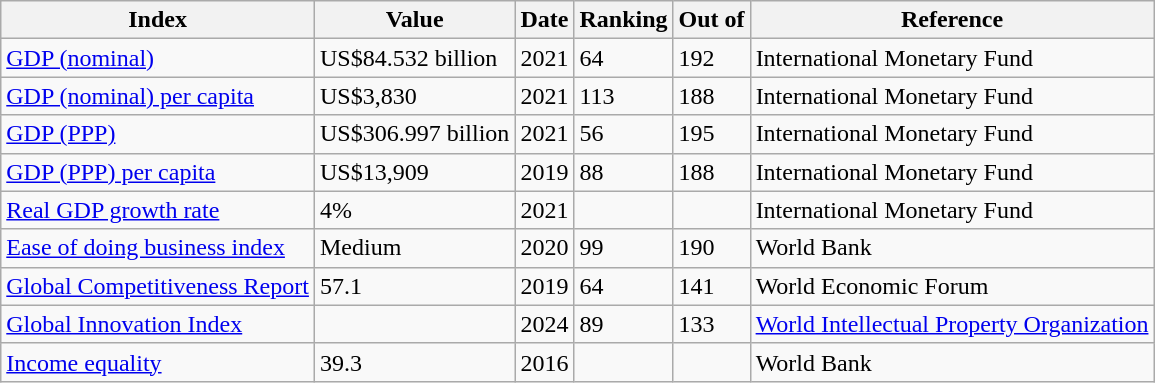<table class="wikitable">
<tr>
<th>Index</th>
<th>Value</th>
<th>Date</th>
<th>Ranking</th>
<th>Out of</th>
<th>Reference</th>
</tr>
<tr>
<td><a href='#'>GDP (nominal)</a></td>
<td>US$84.532 billion</td>
<td>2021</td>
<td>64</td>
<td>192</td>
<td>International Monetary Fund</td>
</tr>
<tr>
<td><a href='#'>GDP (nominal) per capita</a></td>
<td>US$3,830</td>
<td>2021</td>
<td>113</td>
<td>188</td>
<td>International Monetary Fund</td>
</tr>
<tr>
<td><a href='#'>GDP (PPP)</a></td>
<td>US$306.997 billion</td>
<td>2021</td>
<td>56</td>
<td>195</td>
<td>International Monetary Fund</td>
</tr>
<tr>
<td><a href='#'>GDP (PPP) per capita</a></td>
<td>US$13,909</td>
<td>2019</td>
<td>88</td>
<td>188</td>
<td>International Monetary Fund</td>
</tr>
<tr>
<td><a href='#'>Real GDP growth rate</a></td>
<td>4%</td>
<td>2021</td>
<td></td>
<td></td>
<td>International Monetary Fund</td>
</tr>
<tr>
<td><a href='#'>Ease of doing business index</a></td>
<td>Medium</td>
<td>2020</td>
<td>99</td>
<td>190</td>
<td>World Bank</td>
</tr>
<tr>
<td><a href='#'>Global Competitiveness Report</a></td>
<td>57.1</td>
<td>2019</td>
<td>64</td>
<td>141</td>
<td>World Economic Forum</td>
</tr>
<tr>
<td><a href='#'>Global Innovation Index</a></td>
<td></td>
<td>2024</td>
<td>89</td>
<td>133</td>
<td><a href='#'>World Intellectual Property Organization</a></td>
</tr>
<tr>
<td><a href='#'>Income equality</a></td>
<td>39.3</td>
<td>2016</td>
<td></td>
<td></td>
<td>World Bank</td>
</tr>
</table>
